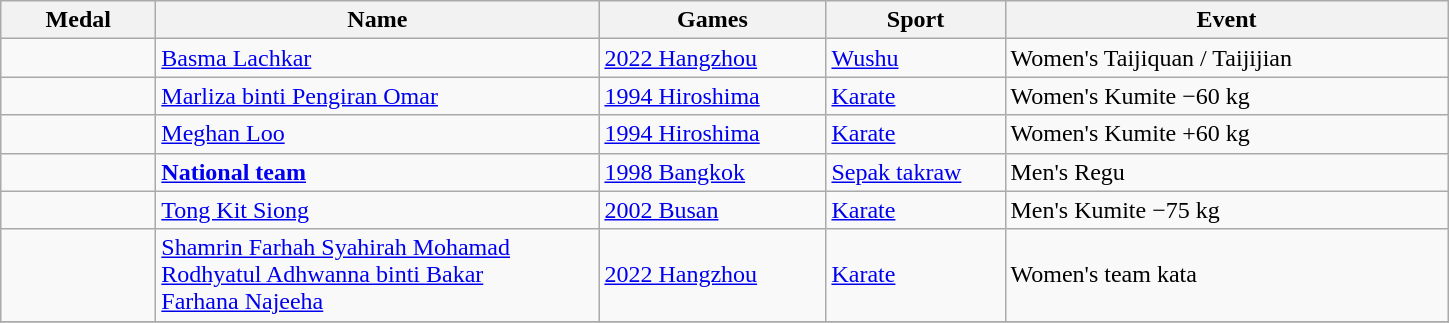<table class="wikitable">
<tr>
<th style="width:6em">Medal</th>
<th style="width:18em">Name</th>
<th style="width:9em">Games</th>
<th style="width:7em">Sport</th>
<th style="width:18em">Event</th>
</tr>
<tr>
<td></td>
<td><a href='#'>Basma Lachkar</a></td>
<td><a href='#'>2022 Hangzhou</a></td>
<td><a href='#'>Wushu</a></td>
<td>Women's Taijiquan / Taijijian</td>
</tr>
<tr>
<td></td>
<td><a href='#'>Marliza binti Pengiran Omar</a></td>
<td><a href='#'>1994 Hiroshima</a></td>
<td><a href='#'>Karate</a></td>
<td>Women's Kumite −60 kg</td>
</tr>
<tr>
<td></td>
<td><a href='#'>Meghan Loo</a></td>
<td><a href='#'>1994 Hiroshima</a></td>
<td><a href='#'>Karate</a></td>
<td>Women's Kumite +60 kg</td>
</tr>
<tr>
<td></td>
<td><strong><a href='#'>National team</a></strong></td>
<td><a href='#'>1998 Bangkok</a></td>
<td><a href='#'>Sepak takraw</a></td>
<td>Men's Regu</td>
</tr>
<tr>
<td></td>
<td><a href='#'>Tong Kit Siong</a></td>
<td><a href='#'>2002 Busan</a></td>
<td><a href='#'>Karate</a></td>
<td>Men's Kumite −75 kg</td>
</tr>
<tr>
<td></td>
<td><a href='#'>Shamrin Farhah Syahirah Mohamad</a><br><a href='#'>Rodhyatul Adhwanna binti Bakar</a><br><a href='#'>Farhana Najeeha</a></td>
<td><a href='#'>2022 Hangzhou</a></td>
<td><a href='#'>Karate</a></td>
<td>Women's team kata</td>
</tr>
<tr>
</tr>
</table>
